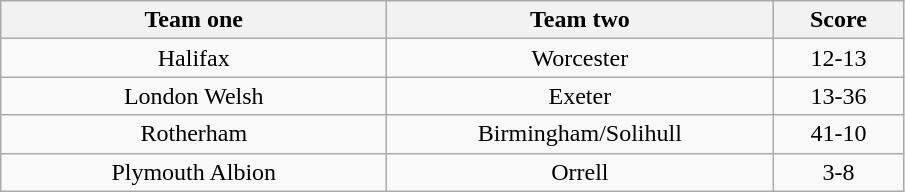<table class="wikitable" style="text-align: center">
<tr>
<th width=250>Team one</th>
<th width=250>Team two</th>
<th width=80>Score</th>
</tr>
<tr>
<td>Halifax</td>
<td>Worcester</td>
<td>12-13</td>
</tr>
<tr>
<td>London Welsh</td>
<td>Exeter</td>
<td>13-36</td>
</tr>
<tr>
<td>Rotherham</td>
<td>Birmingham/Solihull</td>
<td>41-10</td>
</tr>
<tr>
<td>Plymouth Albion</td>
<td>Orrell</td>
<td>3-8</td>
</tr>
</table>
